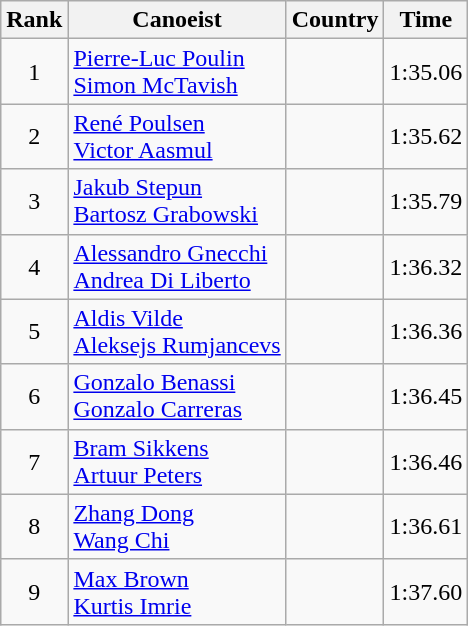<table class="wikitable" style="text-align:center">
<tr>
<th>Rank</th>
<th>Canoeist</th>
<th>Country</th>
<th>Time</th>
</tr>
<tr>
<td>1</td>
<td align="left"><a href='#'>Pierre-Luc Poulin</a><br><a href='#'>Simon McTavish</a></td>
<td align="left"></td>
<td>1:35.06</td>
</tr>
<tr>
<td>2</td>
<td align="left"><a href='#'>René Poulsen</a><br><a href='#'>Victor Aasmul</a></td>
<td align="left"></td>
<td>1:35.62</td>
</tr>
<tr>
<td>3</td>
<td align="left"><a href='#'>Jakub Stepun</a><br><a href='#'>Bartosz Grabowski</a></td>
<td align="left"></td>
<td>1:35.79</td>
</tr>
<tr>
<td>4</td>
<td align="left"><a href='#'>Alessandro Gnecchi</a><br><a href='#'>Andrea Di Liberto</a></td>
<td align="left"></td>
<td>1:36.32</td>
</tr>
<tr>
<td>5</td>
<td align="left"><a href='#'>Aldis Vilde</a><br><a href='#'>Aleksejs Rumjancevs</a></td>
<td align="left"></td>
<td>1:36.36</td>
</tr>
<tr>
<td>6</td>
<td align="left"><a href='#'>Gonzalo Benassi</a><br><a href='#'>Gonzalo Carreras</a></td>
<td align="left"></td>
<td>1:36.45</td>
</tr>
<tr>
<td>7</td>
<td align="left"><a href='#'>Bram Sikkens</a><br><a href='#'>Artuur Peters</a></td>
<td align="left"></td>
<td>1:36.46</td>
</tr>
<tr>
<td>8</td>
<td align="left"><a href='#'>Zhang Dong</a><br><a href='#'>Wang Chi</a></td>
<td align="left"></td>
<td>1:36.61</td>
</tr>
<tr>
<td>9</td>
<td align="left"><a href='#'>Max Brown</a><br><a href='#'>Kurtis Imrie</a></td>
<td align="left"></td>
<td>1:37.60</td>
</tr>
</table>
